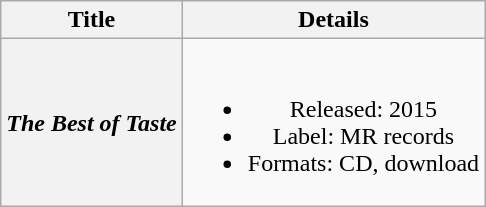<table class="wikitable plainrowheaders" style="text-align:center;" border="1">
<tr>
<th>Title</th>
<th>Details</th>
</tr>
<tr>
<th scope="row"><em>The Best of Taste</em></th>
<td><br><ul><li>Released: 2015</li><li>Label: MR records</li><li>Formats: CD, download</li></ul></td>
</tr>
</table>
